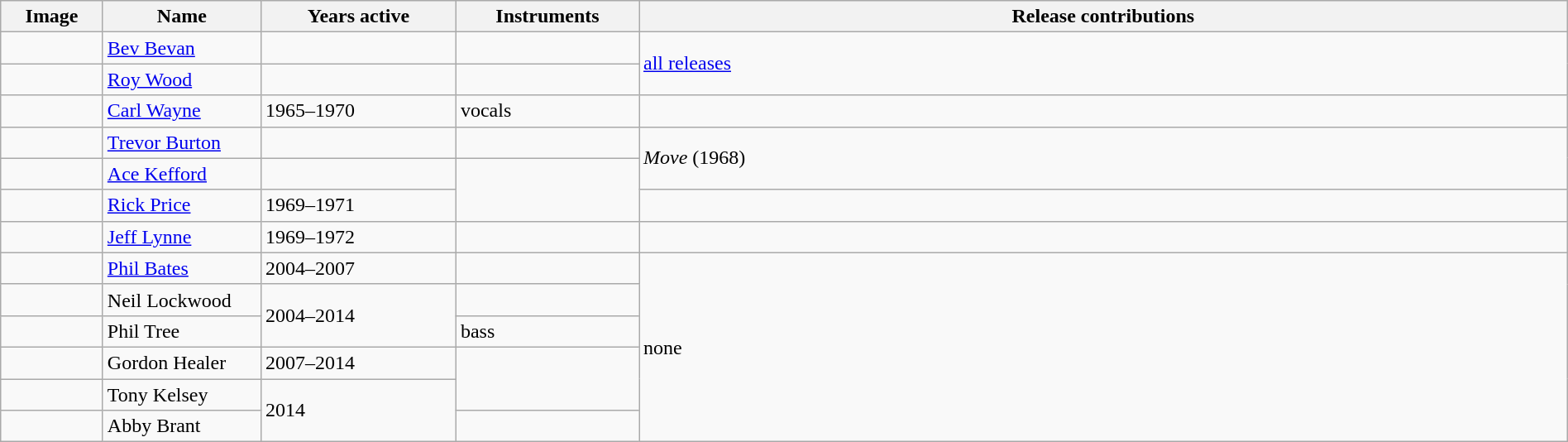<table class="wikitable" border="1" width=100%>
<tr>
<th width="75">Image</th>
<th width="120">Name</th>
<th width="150">Years active</th>
<th width="140">Instruments</th>
<th>Release contributions</th>
</tr>
<tr>
<td></td>
<td><a href='#'>Bev Bevan</a></td>
<td></td>
<td></td>
<td rowspan="2"><a href='#'>all releases</a></td>
</tr>
<tr>
<td></td>
<td><a href='#'>Roy Wood</a></td>
<td></td>
<td></td>
</tr>
<tr>
<td></td>
<td><a href='#'>Carl Wayne</a></td>
<td>1965–1970 </td>
<td>vocals</td>
<td></td>
</tr>
<tr>
<td></td>
<td><a href='#'>Trevor Burton</a></td>
<td></td>
<td></td>
<td rowspan="2"><em>Move</em> (1968)</td>
</tr>
<tr>
<td></td>
<td><a href='#'>Ace Kefford</a></td>
<td></td>
<td rowspan="2"></td>
</tr>
<tr>
<td></td>
<td><a href='#'>Rick Price</a></td>
<td>1969–1971 </td>
<td></td>
</tr>
<tr>
<td></td>
<td><a href='#'>Jeff Lynne</a></td>
<td>1969–1972</td>
<td></td>
<td></td>
</tr>
<tr>
<td></td>
<td><a href='#'>Phil Bates</a></td>
<td>2004–2007</td>
<td></td>
<td rowspan="6">none</td>
</tr>
<tr>
<td></td>
<td>Neil Lockwood</td>
<td rowspan="2">2004–2014</td>
<td></td>
</tr>
<tr>
<td></td>
<td>Phil Tree</td>
<td>bass</td>
</tr>
<tr>
<td></td>
<td>Gordon Healer</td>
<td>2007–2014</td>
<td rowspan="2"></td>
</tr>
<tr>
<td></td>
<td>Tony Kelsey</td>
<td rowspan="2">2014</td>
</tr>
<tr>
<td></td>
<td>Abby Brant</td>
<td></td>
</tr>
</table>
